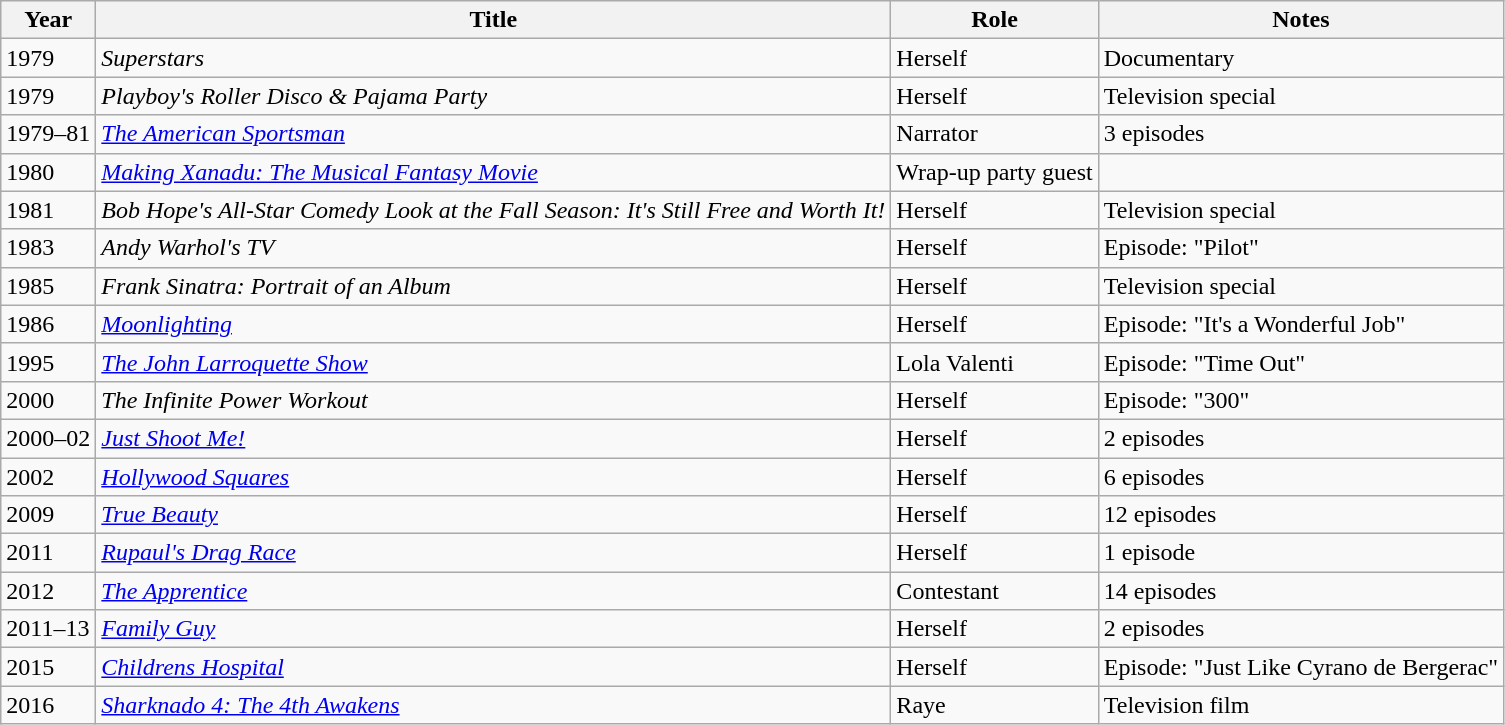<table class="wikitable sortable">
<tr>
<th>Year</th>
<th>Title</th>
<th>Role</th>
<th class="unsortable">Notes</th>
</tr>
<tr>
<td>1979</td>
<td><em>Superstars</em></td>
<td>Herself</td>
<td>Documentary</td>
</tr>
<tr>
<td>1979</td>
<td><em>Playboy's Roller Disco & Pajama Party</em></td>
<td>Herself</td>
<td>Television special</td>
</tr>
<tr>
<td>1979–81</td>
<td><em><a href='#'>The American Sportsman</a></em></td>
<td>Narrator</td>
<td>3 episodes</td>
</tr>
<tr>
<td>1980</td>
<td><em><a href='#'>Making Xanadu: The Musical Fantasy Movie</a></em></td>
<td>Wrap-up party guest</td>
<td></td>
</tr>
<tr>
<td>1981</td>
<td><em>Bob Hope's All-Star Comedy Look at the Fall Season: It's Still Free and Worth It!</em></td>
<td>Herself</td>
<td>Television special</td>
</tr>
<tr>
<td>1983</td>
<td><em>Andy Warhol's TV</em></td>
<td>Herself</td>
<td>Episode: "Pilot"</td>
</tr>
<tr>
<td>1985</td>
<td><em>Frank Sinatra: Portrait of an Album</em></td>
<td>Herself</td>
<td>Television special</td>
</tr>
<tr>
<td>1986</td>
<td><em><a href='#'>Moonlighting</a></em></td>
<td>Herself</td>
<td>Episode: "It's a Wonderful Job"</td>
</tr>
<tr>
<td>1995</td>
<td><em><a href='#'>The John Larroquette Show</a></em></td>
<td>Lola Valenti</td>
<td>Episode: "Time Out"</td>
</tr>
<tr>
<td>2000</td>
<td><em>The Infinite Power Workout</em></td>
<td>Herself</td>
<td>Episode: "300"</td>
</tr>
<tr>
<td>2000–02</td>
<td><em><a href='#'>Just Shoot Me!</a></em></td>
<td>Herself</td>
<td>2 episodes</td>
</tr>
<tr>
<td>2002</td>
<td><em><a href='#'>Hollywood Squares</a></em></td>
<td>Herself</td>
<td>6 episodes</td>
</tr>
<tr>
<td>2009</td>
<td><em><a href='#'>True Beauty</a></em></td>
<td>Herself</td>
<td>12 episodes</td>
</tr>
<tr>
<td>2011</td>
<td><em><a href='#'>Rupaul's Drag Race</a></em></td>
<td>Herself</td>
<td>1 episode</td>
</tr>
<tr>
<td>2012</td>
<td><em><a href='#'>The Apprentice</a></em></td>
<td>Contestant</td>
<td>14 episodes</td>
</tr>
<tr>
<td>2011–13</td>
<td><em><a href='#'>Family Guy</a></em></td>
<td>Herself</td>
<td>2 episodes</td>
</tr>
<tr>
<td>2015</td>
<td><em><a href='#'>Childrens Hospital</a></em></td>
<td>Herself</td>
<td>Episode: "Just Like Cyrano de Bergerac"</td>
</tr>
<tr>
<td>2016</td>
<td><em><a href='#'>Sharknado 4: The 4th Awakens</a></em></td>
<td>Raye</td>
<td>Television film</td>
</tr>
</table>
